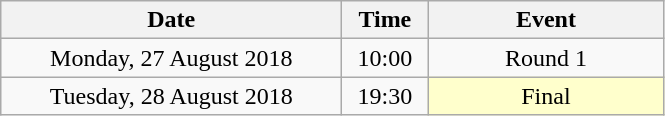<table class = "wikitable" style="text-align:center;">
<tr>
<th width=220>Date</th>
<th width=50>Time</th>
<th width=150>Event</th>
</tr>
<tr>
<td>Monday, 27 August 2018</td>
<td>10:00</td>
<td>Round 1</td>
</tr>
<tr>
<td>Tuesday, 28 August 2018</td>
<td>19:30</td>
<td bgcolor=ffffcc>Final</td>
</tr>
</table>
